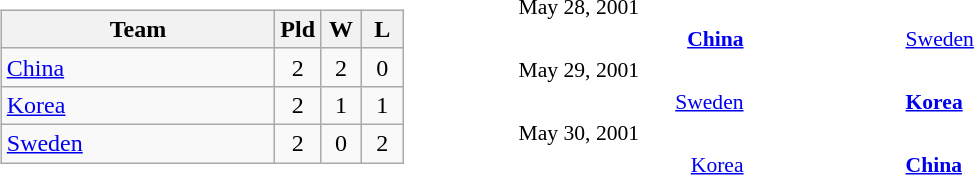<table>
<tr>
<td width=45% valign=top><br><table class=wikitable style="text-align:center">
<tr>
<th width=175>Team</th>
<th width=20>Pld</th>
<th width=20>W</th>
<th width=20>L</th>
</tr>
<tr>
<td style="text-align:left"> <a href='#'>China</a></td>
<td>2</td>
<td>2</td>
<td>0</td>
</tr>
<tr>
<td style="text-align:left"> <a href='#'>Korea</a></td>
<td>2</td>
<td>1</td>
<td>1</td>
</tr>
<tr>
<td style="text-align:left"> <a href='#'>Sweden</a></td>
<td>2</td>
<td>0</td>
<td>2</td>
</tr>
</table>
</td>
<td><br><table style="font-size:90%">
<tr>
<td colspan=3>May 28, 2001</td>
</tr>
<tr>
<td width=150 align=right><strong><a href='#'>China</a></strong> </td>
<td width=100 align=center></td>
<td width=150> <a href='#'>Sweden</a></td>
</tr>
<tr>
<td colspan=3>May 29, 2001</td>
</tr>
<tr>
<td align=right><a href='#'>Sweden</a> </td>
<td align=center></td>
<td> <strong><a href='#'>Korea</a></strong></td>
</tr>
<tr>
<td colspan=3>May 30, 2001</td>
</tr>
<tr>
<td align=right><a href='#'>Korea</a> </td>
<td align=center></td>
<td> <strong><a href='#'>China</a></strong></td>
</tr>
</table>
</td>
</tr>
</table>
